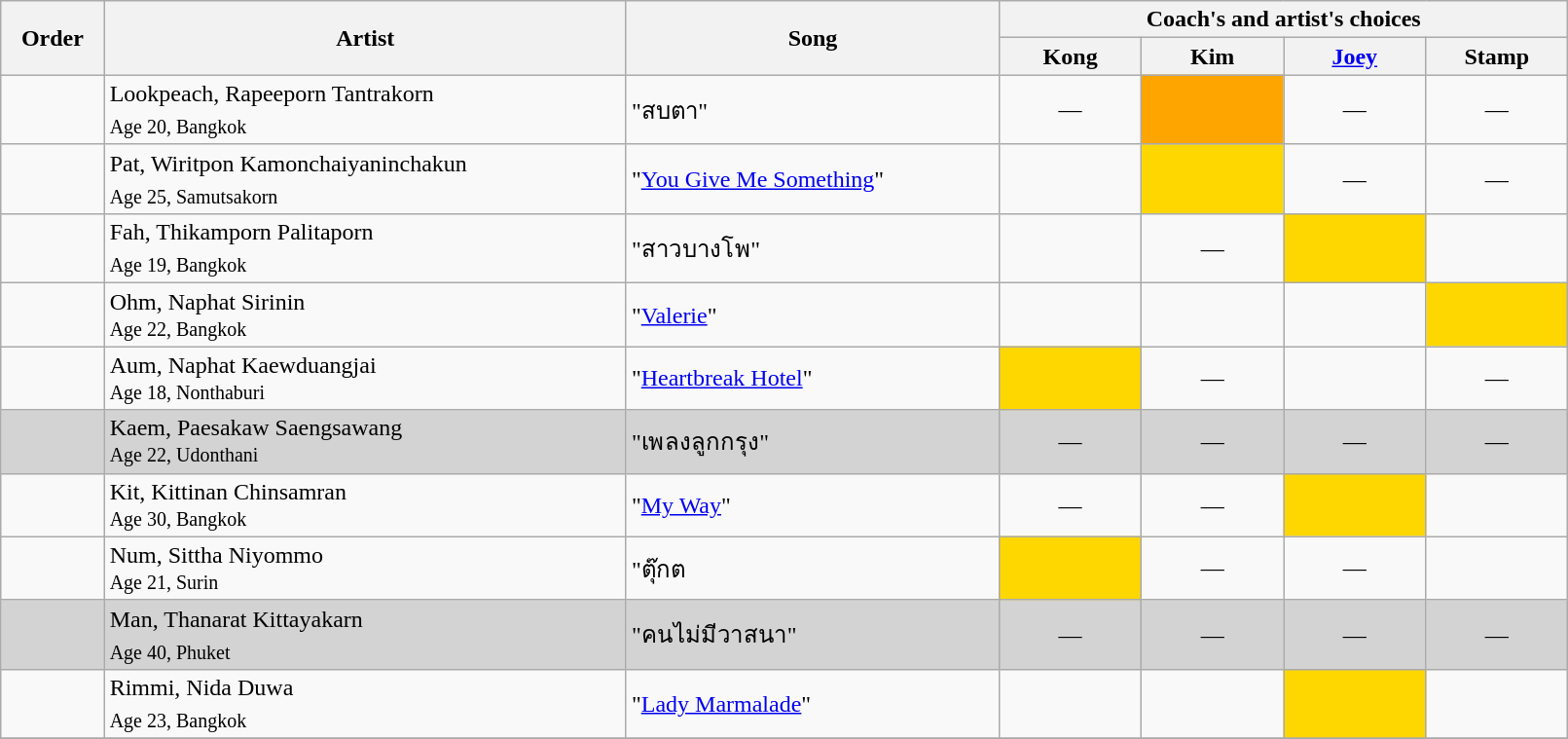<table class="wikitable" style="width:85%;">
<tr>
<th rowspan="2">Order</th>
<th rowspan="2">Artist</th>
<th rowspan="2">Song</th>
<th colspan="4">Coach's and artist's choices</th>
</tr>
<tr>
<th width="90">Kong</th>
<th width="90">Kim</th>
<th width="90"><a href='#'>Joey</a></th>
<th width="90">Stamp</th>
</tr>
<tr>
<td></td>
<td>Lookpeach, Rapeeporn Tantrakorn<br><sub>Age 20, Bangkok </sub></td>
<td>"สบตา"</td>
<td style = "text-align:center;">—</td>
<td style = "background:orange;text-align:center;"><strong></strong></td>
<td style = "text-align:center;">—</td>
<td style = "text-align:center;">—</td>
</tr>
<tr>
<td></td>
<td>Pat, Wiritpon Kamonchaiyaninchakun<br><sub>Age 25, Samutsakorn</sub></td>
<td>"<a href='#'>You Give Me Something</a>"</td>
<td style = "text-align:center;"><strong></strong></td>
<td style = "background:gold;text-align:center;"><strong></strong></td>
<td style = "text-align:center;">—</td>
<td style = "text-align:center;">—</td>
</tr>
<tr>
<td></td>
<td>Fah, Thikamporn Palitaporn<br><sub>Age 19, Bangkok</sub></td>
<td>"สาวบางโพ"</td>
<td style = "text-align:center;"><strong></strong></td>
<td style = "text-align:center;">—</td>
<td style = "background:gold;text-align:center;"><strong></strong></td>
<td style = "text-align:center;"><strong></strong></td>
</tr>
<tr>
<td></td>
<td>Ohm, Naphat Sirinin<br><small>Age 22, Bangkok</small></td>
<td>"<a href='#'>Valerie</a>"</td>
<td style = "text-align:center;"><strong></strong></td>
<td style = "text-align:center;"><strong></strong></td>
<td style = "text-align:center;"><strong></strong></td>
<td style = "background:gold;text-align:center;"><strong></strong></td>
</tr>
<tr>
<td></td>
<td>Aum, Naphat Kaewduangjai<br><small>Age 18, Nonthaburi</small></td>
<td>"<a href='#'>Heartbreak Hotel</a>"</td>
<td style = "background:gold;text-align:center;"><strong></strong></td>
<td style = "text-align:center;">—</td>
<td style = "text-align:center;"><strong></strong></td>
<td style = "text-align:center;">—</td>
</tr>
<tr bgcolor=lightgrey>
<td></td>
<td>Kaem, Paesakaw Saengsawang<br><small>Age 22, Udonthani</small></td>
<td>"เพลงลูกกรุง"</td>
<td style = "text-align:center;">—</td>
<td style = "text-align:center;">—</td>
<td style = "text-align:center;">—</td>
<td style = "text-align:center;">—</td>
</tr>
<tr>
<td></td>
<td>Kit, Kittinan Chinsamran<br><small>Age 30, Bangkok</small></td>
<td>"<a href='#'>My Way</a>"</td>
<td style = "text-align:center;">—</td>
<td style = "text-align:center;">—</td>
<td style = "background:gold;text-align:center;"><strong></strong></td>
<td style = "text-align:center;"><strong></strong></td>
</tr>
<tr>
<td></td>
<td>Num, Sittha Niyommo<br><small>Age 21, Surin</small></td>
<td>"ตุ๊กต</td>
<td style = "background:gold;text-align:center;"><strong></strong></td>
<td style = "text-align:center;">—</td>
<td style = "text-align:center;">—</td>
<td style = "text-align:center;"><strong></strong></td>
</tr>
<tr bgcolor=lightgrey>
<td></td>
<td>Man, Thanarat Kittayakarn<br><sub>Age 40, Phuket </sub></td>
<td>"คนไม่มีวาสนา"</td>
<td style = "text-align:center;">—</td>
<td style = "text-align:center;">—</td>
<td style = "text-align:center;">—</td>
<td style = "text-align:center;">—</td>
</tr>
<tr>
<td></td>
<td>Rimmi, Nida Duwa<br><sub>Age 23, Bangkok</sub></td>
<td>"<a href='#'>Lady Marmalade</a>"</td>
<td style = "text-align:center;"><strong></strong></td>
<td style = "text-align:center;"><strong></strong></td>
<td style = "background:gold;text-align:center;"><strong></strong></td>
<td style = "text-align:center;"><strong></strong></td>
</tr>
<tr bgcolor=lightgrey>
</tr>
</table>
